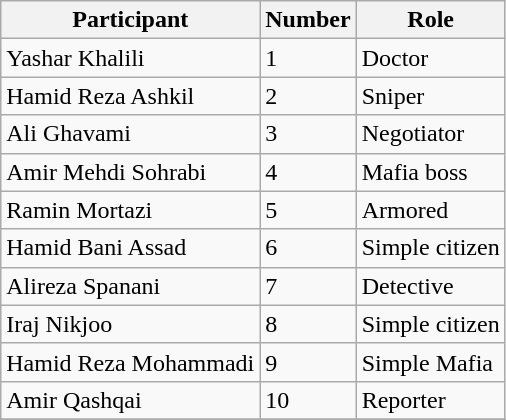<table class="wikitable">
<tr>
<th>Participant</th>
<th>Number</th>
<th>Role</th>
</tr>
<tr>
<td>Yashar Khalili</td>
<td>1</td>
<td>Doctor</td>
</tr>
<tr>
<td>Hamid Reza Ashkil</td>
<td>2</td>
<td>Sniper</td>
</tr>
<tr>
<td>Ali Ghavami</td>
<td>3</td>
<td>Negotiator</td>
</tr>
<tr>
<td>Amir Mehdi Sohrabi</td>
<td>4</td>
<td>Mafia boss</td>
</tr>
<tr>
<td>Ramin Mortazi</td>
<td>5</td>
<td>Armored</td>
</tr>
<tr>
<td>Hamid Bani Assad</td>
<td>6</td>
<td>Simple citizen</td>
</tr>
<tr>
<td>Alireza Spanani</td>
<td>7</td>
<td>Detective</td>
</tr>
<tr>
<td>Iraj Nikjoo</td>
<td>8</td>
<td>Simple citizen</td>
</tr>
<tr>
<td>Hamid Reza Mohammadi</td>
<td>9</td>
<td>Simple Mafia</td>
</tr>
<tr>
<td>Amir Qashqai</td>
<td>10</td>
<td>Reporter</td>
</tr>
<tr>
</tr>
</table>
